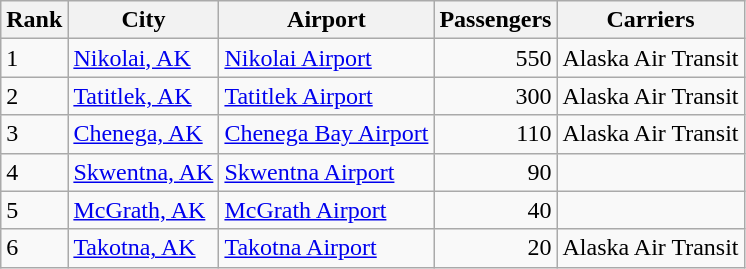<table class="wikitable">
<tr>
<th>Rank</th>
<th>City</th>
<th>Airport</th>
<th>Passengers</th>
<th>Carriers</th>
</tr>
<tr>
<td>1</td>
<td><a href='#'>Nikolai, AK</a></td>
<td><a href='#'>Nikolai Airport</a></td>
<td align = right>550</td>
<td>Alaska Air Transit</td>
</tr>
<tr>
<td>2</td>
<td><a href='#'>Tatitlek, AK</a></td>
<td><a href='#'>Tatitlek Airport</a></td>
<td align = right>300</td>
<td>Alaska Air Transit</td>
</tr>
<tr>
<td>3</td>
<td><a href='#'>Chenega, AK</a></td>
<td><a href='#'>Chenega Bay Airport</a></td>
<td align = right>110</td>
<td>Alaska Air Transit</td>
</tr>
<tr>
<td>4</td>
<td><a href='#'>Skwentna, AK</a></td>
<td><a href='#'>Skwentna Airport</a></td>
<td align = right>90</td>
<td></td>
</tr>
<tr>
<td>5</td>
<td><a href='#'>McGrath, AK</a></td>
<td><a href='#'>McGrath Airport</a></td>
<td align = right>40</td>
<td></td>
</tr>
<tr>
<td>6</td>
<td><a href='#'>Takotna, AK</a></td>
<td><a href='#'>Takotna Airport</a></td>
<td align = right>20</td>
<td>Alaska Air Transit</td>
</tr>
</table>
